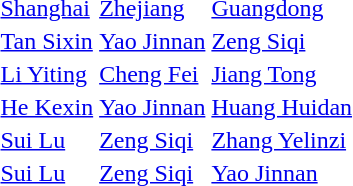<table>
<tr>
<th scope=row style="text-align:left"><br></th>
<td><a href='#'>Shanghai</a></td>
<td><a href='#'>Zhejiang</a></td>
<td><a href='#'>Guangdong</a></td>
</tr>
<tr>
<th scope=row style="text-align:left"><br></th>
<td><a href='#'>Tan Sixin</a></td>
<td><a href='#'>Yao Jinnan</a></td>
<td><a href='#'>Zeng Siqi</a></td>
</tr>
<tr>
<th scope=row style="text-align:left"><br></th>
<td><a href='#'>Li Yiting</a></td>
<td><a href='#'>Cheng Fei</a></td>
<td><a href='#'>Jiang Tong</a></td>
</tr>
<tr>
<th scope=row style="text-align:left"><br></th>
<td><a href='#'>He Kexin</a></td>
<td><a href='#'>Yao Jinnan</a></td>
<td><a href='#'>Huang Huidan</a></td>
</tr>
<tr>
<th scope=row style="text-align:left"><br></th>
<td><a href='#'>Sui Lu</a></td>
<td><a href='#'>Zeng Siqi</a></td>
<td><a href='#'>Zhang Yelinzi</a></td>
</tr>
<tr>
<th scope=row style="text-align:left"><br></th>
<td><a href='#'>Sui Lu</a></td>
<td><a href='#'>Zeng Siqi</a></td>
<td><a href='#'>Yao Jinnan</a></td>
</tr>
</table>
